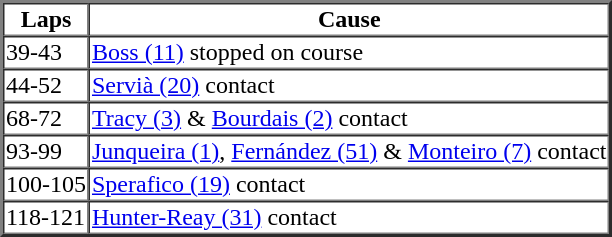<table border=2 cellspacing=0>
<tr>
<th>Laps</th>
<th>Cause</th>
</tr>
<tr>
<td>39-43</td>
<td><a href='#'>Boss (11)</a> stopped on course</td>
</tr>
<tr>
<td>44-52</td>
<td><a href='#'>Servià (20)</a> contact</td>
</tr>
<tr>
<td>68-72</td>
<td><a href='#'>Tracy (3)</a> & <a href='#'>Bourdais (2)</a> contact</td>
</tr>
<tr>
<td>93-99</td>
<td><a href='#'>Junqueira (1)</a>, <a href='#'>Fernández (51)</a> & <a href='#'>Monteiro (7)</a> contact</td>
</tr>
<tr>
<td>100-105</td>
<td><a href='#'>Sperafico (19)</a> contact</td>
</tr>
<tr>
<td>118-121</td>
<td><a href='#'>Hunter-Reay (31)</a> contact</td>
</tr>
</table>
